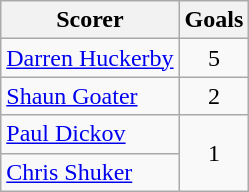<table class="wikitable">
<tr>
<th>Scorer</th>
<th>Goals</th>
</tr>
<tr>
<td> <a href='#'>Darren Huckerby</a></td>
<td align=center>5</td>
</tr>
<tr>
<td> <a href='#'>Shaun Goater</a></td>
<td align=center>2</td>
</tr>
<tr>
<td> <a href='#'>Paul Dickov</a></td>
<td rowspan="2" align=center>1</td>
</tr>
<tr>
<td> <a href='#'>Chris Shuker</a></td>
</tr>
</table>
